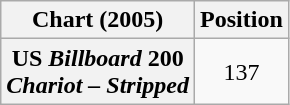<table class="wikitable plainrowheaders" style="text-align:center">
<tr>
<th scope="col">Chart (2005)</th>
<th scope="col">Position</th>
</tr>
<tr>
<th scope="row">US <em>Billboard</em> 200<br><em>Chariot – Stripped</em></th>
<td>137</td>
</tr>
</table>
